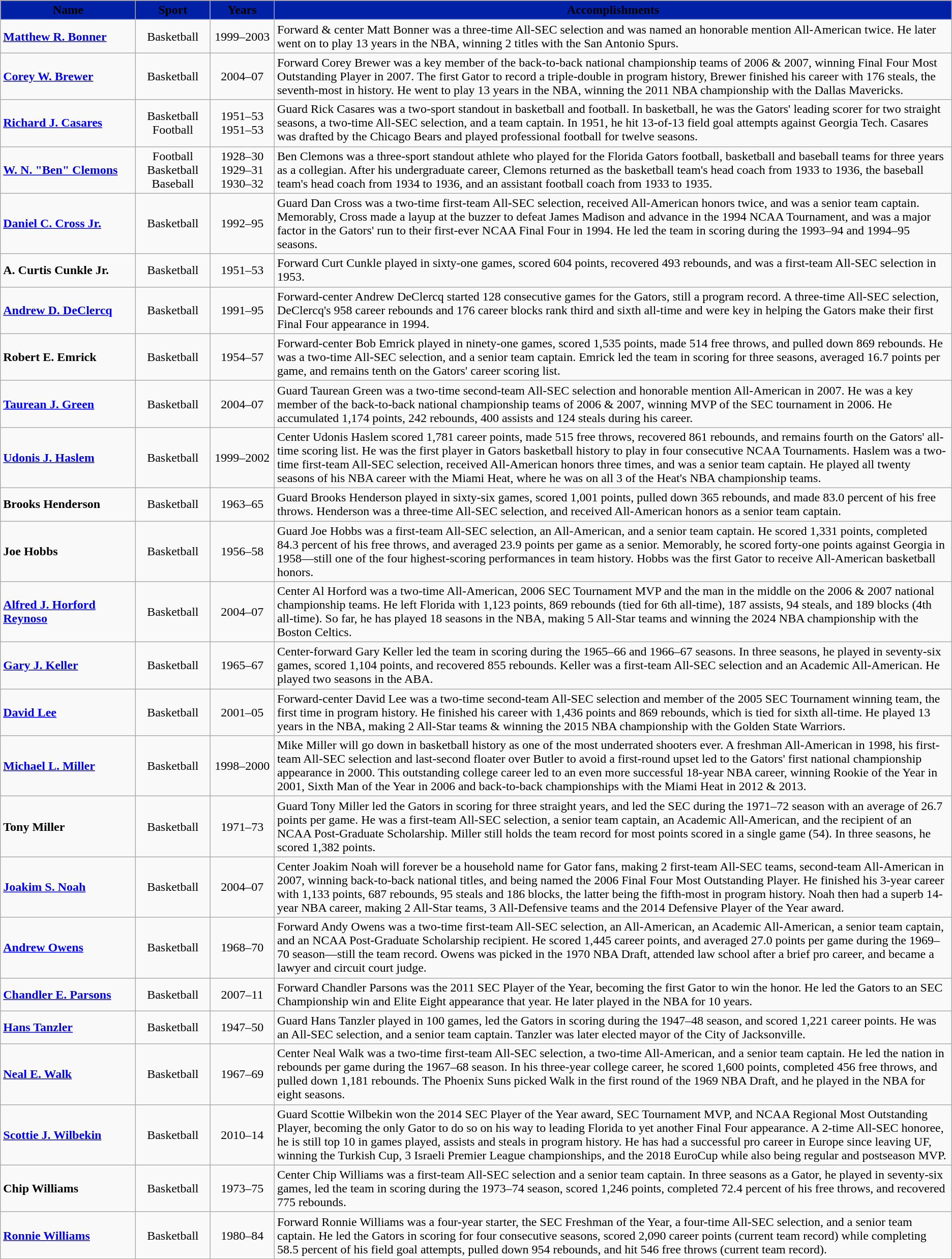<table class="wikitable">
<tr>
<th width=170 style="background:#0021A5;"><span> Name</span></th>
<th width=90 style="background:#0021A5;"><span> Sport</span></th>
<th width=77 style="background:#0021A5;"><span> Years</span></th>
<th style="background:#0021A5;"><span> Accomplishments</span></th>
</tr>
<tr>
<td><strong><a href='#'>Matthew R. Bonner</a></strong></td>
<td align=center>Basketball</td>
<td align=center>1999–2003</td>
<td>Forward & center Matt Bonner was a three-time All-SEC selection and was named an honorable mention All-American twice. He later went on to play 13 years in the NBA, winning 2 titles with the San Antonio Spurs.</td>
</tr>
<tr>
<td><strong><a href='#'>Corey W. Brewer</a></strong></td>
<td align=center>Basketball</td>
<td align=center>2004–07</td>
<td>Forward Corey Brewer was a key member of the back-to-back national championship teams of 2006 & 2007, winning Final Four Most Outstanding Player in 2007. The first Gator to record a triple-double in program history, Brewer finished his career with 176 steals, the seventh-most in history. He went to play 13 years in the NBA, winning the 2011 NBA championship with the Dallas Mavericks.</td>
</tr>
<tr>
<td><strong><a href='#'>Richard J. Casares</a></strong></td>
<td align=center>Basketball<br>Football</td>
<td align=center>1951–53<br>1951–53</td>
<td>Guard Rick Casares was a two-sport standout in basketball and football. In basketball, he was the Gators' leading scorer for two straight seasons, a two-time All-SEC selection, and a team captain. In 1951, he hit 13-of-13 field goal attempts against Georgia Tech. Casares was drafted by the Chicago Bears and played professional football for twelve seasons.</td>
</tr>
<tr>
<td><strong><a href='#'>W. N. "Ben" Clemons</a></strong></td>
<td align=center>Football<br>Basketball<br>Baseball</td>
<td align=center>1928–30<br>1929–31<br>1930–32</td>
<td>Ben Clemons was a three-sport standout athlete who played for the Florida Gators football, basketball and baseball teams for three years as a collegian. After his undergraduate career, Clemons returned as the basketball team's head coach from 1933 to 1936, the baseball team's head coach from 1934 to 1936, and an assistant football coach from 1933 to 1935.</td>
</tr>
<tr>
<td><strong><a href='#'>Daniel C. Cross Jr.</a></strong></td>
<td align=center>Basketball</td>
<td align=center>1992–95</td>
<td>Guard Dan Cross was a two-time first-team All-SEC selection, received All-American honors twice, and was a senior team captain. Memorably, Cross made a layup at the buzzer to defeat James Madison and advance in the 1994 NCAA Tournament, and was a major factor in the Gators' run to their first-ever NCAA Final Four in 1994. He led the team in scoring during the 1993–94 and 1994–95 seasons.</td>
</tr>
<tr>
<td><strong>A. Curtis Cunkle Jr.</strong></td>
<td align=center>Basketball</td>
<td align=center>1951–53</td>
<td>Forward Curt Cunkle played in sixty-one games, scored 604 points, recovered 493 rebounds, and was a first-team All-SEC selection in 1953.</td>
</tr>
<tr>
<td><strong><a href='#'>Andrew D. DeClercq</a></strong></td>
<td align=center>Basketball</td>
<td align=center>1991–95</td>
<td>Forward-center Andrew DeClercq started 128 consecutive games for the Gators, still a program record. A three-time All-SEC selection, DeClercq's 958 career rebounds and 176 career blocks rank third and sixth all-time and were key in helping the Gators make their first Final Four appearance in 1994.</td>
</tr>
<tr>
<td><strong>Robert E. Emrick</strong></td>
<td align=center>Basketball</td>
<td align=center>1954–57</td>
<td>Forward-center Bob Emrick played in ninety-one games, scored 1,535 points, made 514 free throws, and pulled down 869 rebounds. He was a two-time All-SEC selection, and a senior team captain. Emrick led the team in scoring for three seasons, averaged 16.7 points per game, and remains tenth on the Gators' career scoring list.</td>
</tr>
<tr>
<td><strong><a href='#'>Taurean J. Green</a></strong></td>
<td align=center>Basketball</td>
<td align=center>2004–07</td>
<td>Guard Taurean Green was a two-time second-team All-SEC selection and honorable mention All-American in 2007. He was a key member of the back-to-back national championship teams of 2006 & 2007, winning MVP of the SEC tournament in 2006. He accumulated 1,174 points, 242 rebounds, 400 assists and 124 steals during his career.</td>
</tr>
<tr>
<td><strong><a href='#'>Udonis J. Haslem</a></strong></td>
<td align=center>Basketball</td>
<td align=center>1999–2002</td>
<td>Center Udonis Haslem scored 1,781 career points, made 515 free throws, recovered 861 rebounds, and remains fourth on the Gators' all-time scoring list. He was the first player in Gators basketball history to play in four consecutive NCAA Tournaments. Haslem was a two-time first-team All-SEC selection, received All-American honors three times, and was a senior team captain. He played all twenty seasons of his NBA career with the Miami Heat, where he was on all 3 of the Heat's NBA championship teams.</td>
</tr>
<tr>
<td><strong>Brooks Henderson</strong></td>
<td align=center>Basketball</td>
<td align=center>1963–65</td>
<td>Guard Brooks Henderson played in sixty-six games, scored 1,001 points, pulled down 365 rebounds, and made 83.0 percent of his free throws. Henderson was a three-time All-SEC selection, and received All-American honors as a senior team captain.</td>
</tr>
<tr>
<td><strong>Joe Hobbs</strong></td>
<td align=center>Basketball</td>
<td align=center>1956–58</td>
<td>Guard Joe Hobbs was a first-team All-SEC selection, an All-American, and a senior team captain. He scored 1,331 points, completed 84.3 percent of his free throws, and averaged 23.9 points per game as a senior. Memorably, he scored forty-one points against Georgia in 1958—still one of the four highest-scoring performances in team history. Hobbs was the first Gator to receive All-American basketball honors.</td>
</tr>
<tr>
<td><strong><a href='#'>Alfred J. Horford Reynoso</a></strong></td>
<td align=center>Basketball</td>
<td align=center>2004–07</td>
<td>Center Al Horford was a two-time All-American, 2006 SEC Tournament MVP and the man in the middle on the 2006 & 2007 national championship teams. He left Florida with 1,123 points, 869 rebounds (tied for 6th all-time), 187 assists, 94 steals, and 189 blocks (4th all-time). So far, he has played 18 seasons in the NBA, making 5 All-Star teams and winning the 2024 NBA championship with the Boston Celtics.</td>
</tr>
<tr>
<td><strong><a href='#'>Gary J. Keller</a></strong></td>
<td align=center>Basketball</td>
<td align=center>1965–67</td>
<td>Center-forward Gary Keller led the team in scoring during the 1965–66 and 1966–67 seasons. In three seasons, he played in seventy-six games, scored 1,104 points, and recovered 855 rebounds. Keller was a first-team All-SEC selection and an Academic All-American. He played two seasons in the ABA.</td>
</tr>
<tr>
<td><strong><a href='#'>David Lee</a></strong></td>
<td align=center>Basketball</td>
<td align=center>2001–05</td>
<td>Forward-center David Lee was a two-time second-team All-SEC selection and member of the 2005 SEC Tournament winning team, the first time in program history. He finished his career with 1,436 points and 869 rebounds, which is tied for sixth all-time. He played 13 years in the NBA, making 2 All-Star teams & winning the 2015 NBA championship with the Golden State Warriors.</td>
</tr>
<tr>
<td><strong><a href='#'>Michael L. Miller</a></strong></td>
<td align=center>Basketball</td>
<td align=center>1998–2000</td>
<td>Mike Miller will go down in basketball history as one of the most underrated shooters ever. A freshman All-American in 1998, his first-team All-SEC selection and last-second floater over Butler to avoid a first-round upset led to the Gators' first national championship appearance in 2000. This outstanding college career led to an even more successful 18-year NBA career, winning Rookie of the Year in 2001, Sixth Man of the Year in 2006 and back-to-back championships with the Miami Heat in 2012 & 2013.</td>
</tr>
<tr>
<td><strong>Tony Miller</strong></td>
<td align=center>Basketball</td>
<td align=center>1971–73</td>
<td>Guard Tony Miller led the Gators in scoring for three straight years, and led the SEC during the 1971–72 season with an average of 26.7 points per game. He was a first-team All-SEC selection, a senior team captain, an Academic All-American, and the recipient of an NCAA Post-Graduate Scholarship. Miller still holds the team record for most points scored in a single game (54). In three seasons, he scored 1,382 points.</td>
</tr>
<tr>
<td><strong><a href='#'>Joakim S. Noah</a></strong></td>
<td align=center>Basketball</td>
<td align=center>2004–07</td>
<td>Center Joakim Noah will forever be a household name for Gator fans, making 2 first-team All-SEC teams, second-team All-American in 2007, winning back-to-back national titles, and being named the 2006 Final Four Most Outstanding Player. He finished his 3-year career with 1,133 points, 687 rebounds, 95 steals and 186 blocks, the latter being the fifth-most in program history. Noah then had a superb 14-year NBA career, making 2 All-Star teams, 3 All-Defensive teams and the 2014 Defensive Player of the Year award.</td>
</tr>
<tr>
<td><strong><a href='#'>Andrew Owens</a></strong></td>
<td align=center>Basketball</td>
<td align=center>1968–70</td>
<td>Forward Andy Owens was a two-time first-team All-SEC selection, an All-American, an Academic All-American, a senior team captain, and an NCAA Post-Graduate Scholarship recipient. He scored 1,445 career points, and averaged 27.0 points per game during the 1969–70 season—still the team record. Owens was picked in the 1970 NBA Draft, attended law school after a brief pro career, and became a lawyer and circuit court judge.</td>
</tr>
<tr>
<td><strong><a href='#'>Chandler E. Parsons</a></strong></td>
<td align=center>Basketball</td>
<td align=center>2007–11</td>
<td>Forward Chandler Parsons was the 2011 SEC Player of the Year, becoming the first Gator to win the honor. He led the Gators to an SEC Championship win and Elite Eight appearance that year. He later played in the NBA for 10 years.</td>
</tr>
<tr>
<td><strong><a href='#'>Hans Tanzler</a></strong></td>
<td align=center>Basketball</td>
<td align=center>1947–50</td>
<td>Guard Hans Tanzler played in 100 games, led the Gators in scoring during the 1947–48 season, and scored 1,221 career points. He was an All-SEC selection, and a senior team captain. Tanzler was later elected mayor of the City of Jacksonville.</td>
</tr>
<tr>
<td><strong><a href='#'>Neal E. Walk</a></strong></td>
<td align=center>Basketball</td>
<td align=center>1967–69</td>
<td>Center Neal Walk was a two-time first-team All-SEC selection, a two-time All-American, and a senior team captain. He led the nation in rebounds per game during the 1967–68 season. In his three-year college career, he scored 1,600 points, completed 456 free throws, and pulled down 1,181 rebounds. The Phoenix Suns picked Walk in the first round of the 1969 NBA Draft, and he played in the NBA for eight seasons.</td>
</tr>
<tr>
<td><strong><a href='#'>Scottie J. Wilbekin</a></strong></td>
<td align=center>Basketball</td>
<td align=center>2010–14</td>
<td>Guard Scottie Wilbekin won the 2014 SEC Player of the Year award, SEC Tournament MVP, and NCAA Regional Most Outstanding Player, becoming the only Gator to do so on his way to leading Florida to yet another Final Four appearance. A 2-time All-SEC honoree, he is still top 10 in games played, assists and steals in program history. He has had a successful pro career in Europe since leaving UF, winning the Turkish Cup, 3 Israeli Premier League championships, and the 2018 EuroCup while also being regular and postseason MVP.</td>
</tr>
<tr>
<td><strong>Chip Williams</strong></td>
<td align=center>Basketball</td>
<td align=center>1973–75</td>
<td>Center Chip Williams was a first-team All-SEC selection and a senior team captain. In three seasons as a Gator, he played in seventy-six games, led the team in scoring during the 1973–74 season, scored 1,246 points, completed 72.4 percent of his free throws, and recovered 775 rebounds.</td>
</tr>
<tr>
<td><strong><a href='#'>Ronnie Williams</a></strong></td>
<td align=center>Basketball</td>
<td align=center>1980–84</td>
<td>Forward Ronnie Williams was a four-year starter, the SEC Freshman of the Year, a four-time All-SEC selection, and a senior team captain. He led the Gators in scoring for four consecutive seasons, scored 2,090 career points (current team record) while completing 58.5 percent of his field goal attempts, pulled down 954 rebounds, and hit 546 free throws (current team record).</td>
</tr>
</table>
